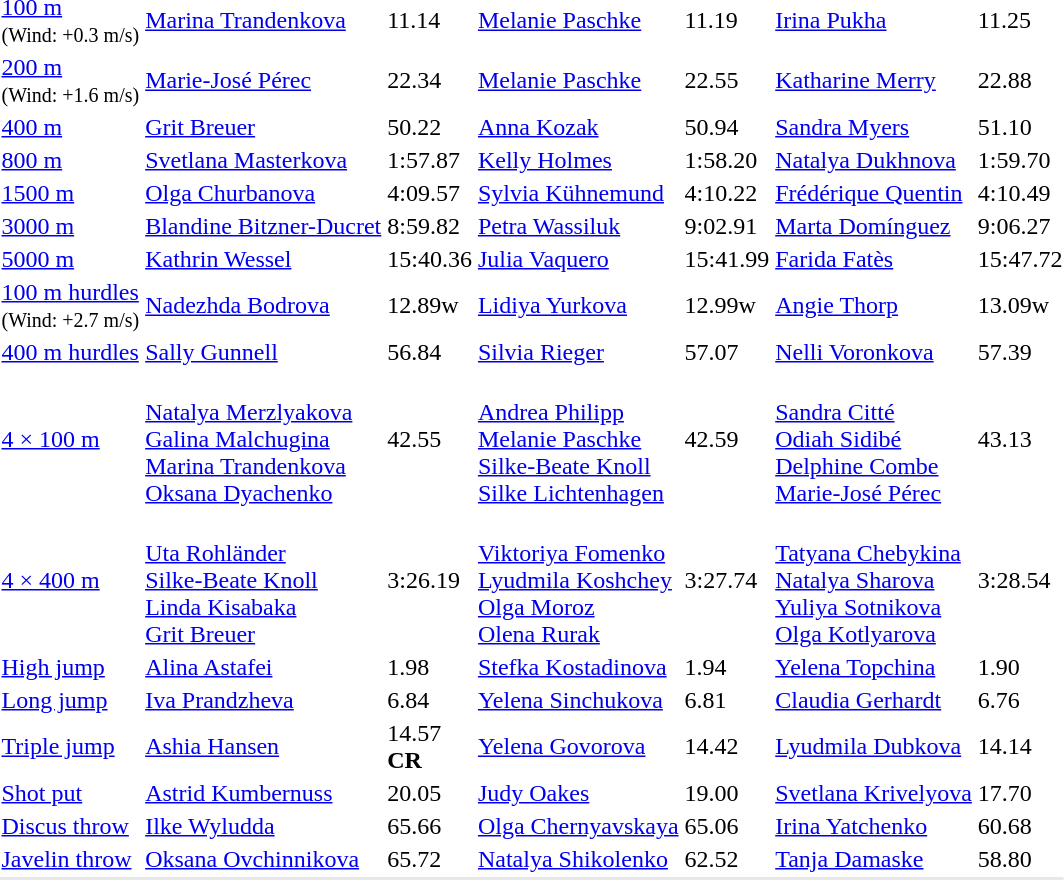<table>
<tr>
<td><a href='#'>100 m</a><br><small>(Wind: +0.3 m/s)</small></td>
<td><a href='#'>Marina Trandenkova</a><br></td>
<td>11.14</td>
<td><a href='#'>Melanie Paschke</a><br></td>
<td>11.19</td>
<td><a href='#'>Irina Pukha</a><br></td>
<td>11.25</td>
</tr>
<tr>
<td><a href='#'>200 m</a><br><small>(Wind: +1.6 m/s)</small></td>
<td><a href='#'>Marie-José Pérec</a><br></td>
<td>22.34</td>
<td><a href='#'>Melanie Paschke</a><br></td>
<td>22.55</td>
<td><a href='#'>Katharine Merry</a><br></td>
<td>22.88</td>
</tr>
<tr>
<td><a href='#'>400 m</a></td>
<td><a href='#'>Grit Breuer</a><br></td>
<td>50.22</td>
<td><a href='#'>Anna Kozak</a><br></td>
<td>50.94</td>
<td><a href='#'>Sandra Myers</a><br></td>
<td>51.10</td>
</tr>
<tr>
<td><a href='#'>800 m</a></td>
<td><a href='#'>Svetlana Masterkova</a><br></td>
<td>1:57.87</td>
<td><a href='#'>Kelly Holmes</a><br></td>
<td>1:58.20</td>
<td><a href='#'>Natalya Dukhnova</a><br></td>
<td>1:59.70</td>
</tr>
<tr>
<td><a href='#'>1500 m</a></td>
<td><a href='#'>Olga Churbanova</a><br></td>
<td>4:09.57</td>
<td><a href='#'>Sylvia Kühnemund</a><br></td>
<td>4:10.22</td>
<td><a href='#'>Frédérique Quentin</a><br></td>
<td>4:10.49</td>
</tr>
<tr>
<td><a href='#'>3000 m</a></td>
<td><a href='#'>Blandine Bitzner-Ducret</a><br></td>
<td>8:59.82</td>
<td><a href='#'>Petra Wassiluk</a><br></td>
<td>9:02.91</td>
<td><a href='#'>Marta Domínguez</a><br></td>
<td>9:06.27</td>
</tr>
<tr>
<td><a href='#'>5000 m</a></td>
<td><a href='#'>Kathrin Wessel</a><br></td>
<td>15:40.36</td>
<td><a href='#'>Julia Vaquero</a><br></td>
<td>15:41.99</td>
<td><a href='#'>Farida Fatès</a><br></td>
<td>15:47.72</td>
</tr>
<tr>
<td><a href='#'>100 m hurdles</a><br><small>(Wind: +2.7 m/s)</small></td>
<td><a href='#'>Nadezhda Bodrova</a><br></td>
<td>12.89w</td>
<td><a href='#'>Lidiya Yurkova</a><br></td>
<td>12.99w</td>
<td><a href='#'>Angie Thorp</a><br></td>
<td>13.09w</td>
</tr>
<tr>
<td><a href='#'>400 m hurdles</a></td>
<td><a href='#'>Sally Gunnell</a><br></td>
<td>56.84</td>
<td><a href='#'>Silvia Rieger</a><br></td>
<td>57.07</td>
<td><a href='#'>Nelli Voronkova</a><br></td>
<td>57.39</td>
</tr>
<tr>
<td><a href='#'>4 × 100 m</a></td>
<td><br><a href='#'>Natalya Merzlyakova</a><br><a href='#'>Galina Malchugina</a><br><a href='#'>Marina Trandenkova</a><br><a href='#'>Oksana Dyachenko</a></td>
<td>42.55</td>
<td><br><a href='#'>Andrea Philipp</a><br><a href='#'>Melanie Paschke</a><br><a href='#'>Silke-Beate Knoll</a><br><a href='#'>Silke Lichtenhagen</a></td>
<td>42.59</td>
<td><br><a href='#'>Sandra Citté</a><br><a href='#'>Odiah Sidibé</a><br><a href='#'>Delphine Combe</a><br><a href='#'>Marie-José Pérec</a></td>
<td>43.13</td>
</tr>
<tr>
<td><a href='#'>4 × 400 m</a></td>
<td><br><a href='#'>Uta Rohländer</a><br><a href='#'>Silke-Beate Knoll</a><br><a href='#'>Linda Kisabaka</a><br><a href='#'>Grit Breuer</a></td>
<td>3:26.19</td>
<td><br><a href='#'>Viktoriya Fomenko</a><br><a href='#'>Lyudmila Koshchey</a><br><a href='#'>Olga Moroz</a><br><a href='#'>Olena Rurak</a></td>
<td>3:27.74</td>
<td><br><a href='#'>Tatyana Chebykina</a><br><a href='#'>Natalya Sharova</a><br><a href='#'>Yuliya Sotnikova</a><br><a href='#'>Olga Kotlyarova</a></td>
<td>3:28.54</td>
</tr>
<tr>
<td><a href='#'>High jump</a></td>
<td><a href='#'>Alina Astafei</a><br></td>
<td>1.98</td>
<td><a href='#'>Stefka Kostadinova</a><br></td>
<td>1.94</td>
<td><a href='#'>Yelena Topchina</a><br></td>
<td>1.90</td>
</tr>
<tr>
<td><a href='#'>Long jump</a></td>
<td><a href='#'>Iva Prandzheva</a><br></td>
<td>6.84</td>
<td><a href='#'>Yelena Sinchukova</a><br></td>
<td>6.81</td>
<td><a href='#'>Claudia Gerhardt</a><br></td>
<td>6.76</td>
</tr>
<tr>
<td><a href='#'>Triple jump</a></td>
<td><a href='#'>Ashia Hansen</a><br></td>
<td>14.57<br><strong>CR</strong></td>
<td><a href='#'>Yelena Govorova</a><br></td>
<td>14.42</td>
<td><a href='#'>Lyudmila Dubkova</a><br></td>
<td>14.14</td>
</tr>
<tr>
<td><a href='#'>Shot put</a></td>
<td><a href='#'>Astrid Kumbernuss</a><br></td>
<td>20.05</td>
<td><a href='#'>Judy Oakes</a><br></td>
<td>19.00</td>
<td><a href='#'>Svetlana Krivelyova</a><br></td>
<td>17.70</td>
</tr>
<tr>
<td><a href='#'>Discus throw</a></td>
<td><a href='#'>Ilke Wyludda</a><br></td>
<td>65.66</td>
<td><a href='#'>Olga Chernyavskaya</a><br></td>
<td>65.06</td>
<td><a href='#'>Irina Yatchenko</a><br></td>
<td>60.68</td>
</tr>
<tr>
<td><a href='#'>Javelin throw</a></td>
<td><a href='#'>Oksana Ovchinnikova</a><br></td>
<td>65.72</td>
<td><a href='#'>Natalya Shikolenko</a><br></td>
<td>62.52</td>
<td><a href='#'>Tanja Damaske</a><br></td>
<td>58.80</td>
</tr>
<tr style="background:#e8e8e8;">
<td colspan=7></td>
</tr>
</table>
